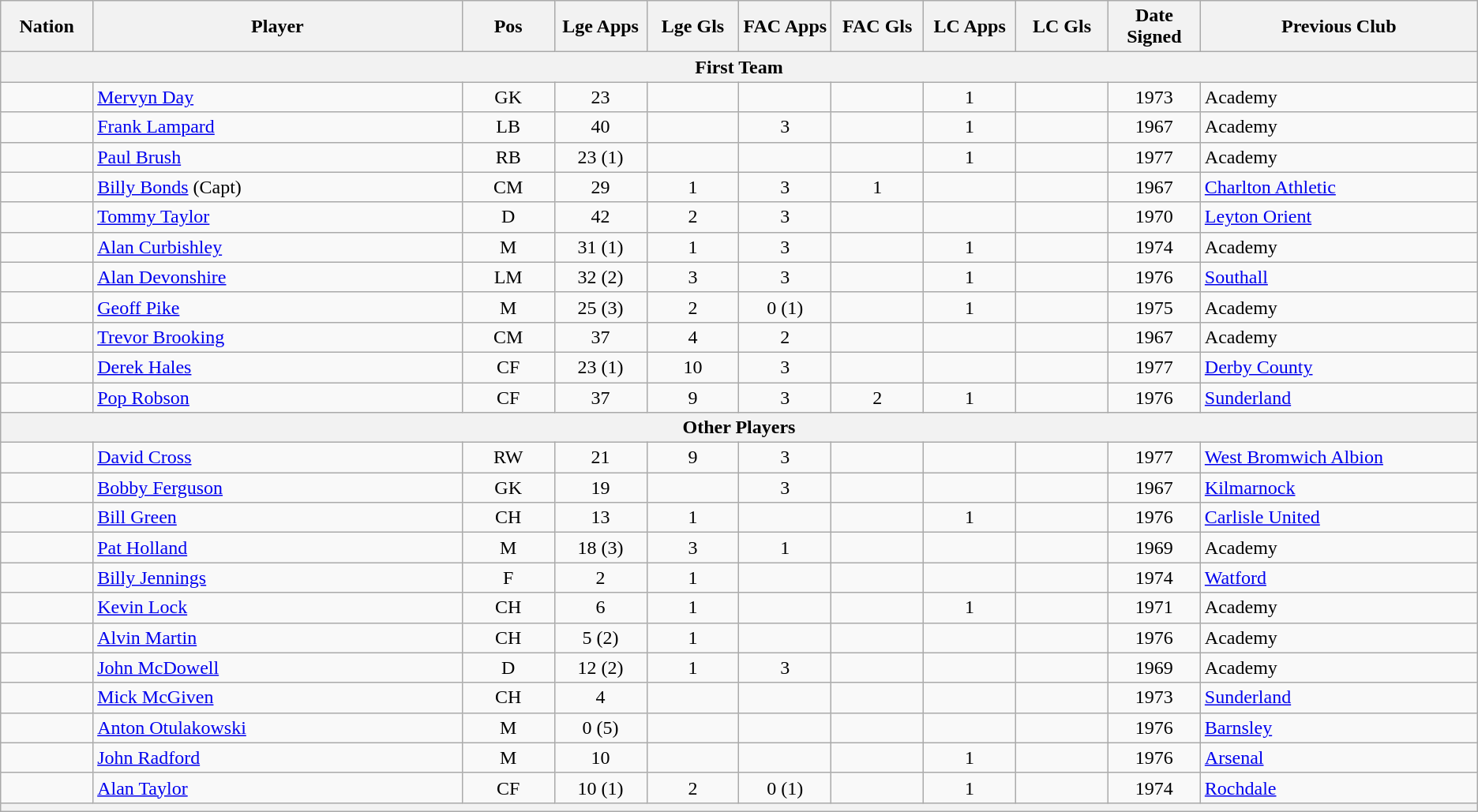<table class="wikitable">
<tr>
<th width=5%>Nation</th>
<th width=20%>Player</th>
<th width=5%>Pos</th>
<th width=5%>Lge Apps</th>
<th width=5%>Lge Gls</th>
<th width=5%>FAC Apps</th>
<th width=5%>FAC Gls</th>
<th width=5%>LC Apps</th>
<th width=5%>LC Gls</th>
<th width=5%>Date Signed</th>
<th width=15%>Previous Club</th>
</tr>
<tr>
<th colspan=11 bgcolor=#6fd6f5>First Team</th>
</tr>
<tr>
<td align=center></td>
<td><a href='#'>Mervyn Day</a></td>
<td align=center>GK</td>
<td align=center>23</td>
<td align=center></td>
<td align=center></td>
<td align=center></td>
<td align=center>1</td>
<td align=center></td>
<td align=center>1973</td>
<td>Academy</td>
</tr>
<tr>
<td align=center></td>
<td><a href='#'>Frank Lampard</a></td>
<td align=center>LB</td>
<td align=center>40</td>
<td align=center></td>
<td align=center>3</td>
<td align=center></td>
<td align=center>1</td>
<td align=center></td>
<td align=center>1967</td>
<td>Academy</td>
</tr>
<tr>
<td align=center></td>
<td><a href='#'>Paul Brush</a></td>
<td align=center>RB</td>
<td align=center>23 (1)</td>
<td align=center></td>
<td align=center></td>
<td align=center></td>
<td align=center>1</td>
<td align=center></td>
<td align=center>1977</td>
<td>Academy</td>
</tr>
<tr>
<td align=center></td>
<td><a href='#'>Billy Bonds</a> (Capt)</td>
<td align=center>CM</td>
<td align=center>29</td>
<td align=center>1</td>
<td align=center>3</td>
<td align=center>1</td>
<td align=center></td>
<td align=center></td>
<td align=center>1967</td>
<td><a href='#'>Charlton Athletic</a></td>
</tr>
<tr>
<td align=center></td>
<td><a href='#'>Tommy Taylor</a></td>
<td align=center>D</td>
<td align=center>42</td>
<td align=center>2</td>
<td align=center>3</td>
<td align=center></td>
<td align=center></td>
<td align=center></td>
<td align=center>1970</td>
<td><a href='#'>Leyton Orient</a></td>
</tr>
<tr>
<td align=center></td>
<td><a href='#'>Alan Curbishley</a></td>
<td align=center>M</td>
<td align=center>31 (1)</td>
<td align=center>1</td>
<td align=center>3</td>
<td align=center></td>
<td align=center>1</td>
<td align=center></td>
<td align=center>1974</td>
<td>Academy</td>
</tr>
<tr>
<td align=center></td>
<td><a href='#'>Alan Devonshire</a></td>
<td align=center>LM</td>
<td align=center>32 (2)</td>
<td align=center>3</td>
<td align=center>3</td>
<td align=center></td>
<td align=center>1</td>
<td align=center></td>
<td align=center>1976</td>
<td><a href='#'>Southall</a></td>
</tr>
<tr>
<td align=center></td>
<td><a href='#'>Geoff Pike</a></td>
<td align=center>M</td>
<td align=center>25 (3)</td>
<td align=center>2</td>
<td align=center>0 (1)</td>
<td align=center></td>
<td align=center>1</td>
<td align=center></td>
<td align=center>1975</td>
<td>Academy</td>
</tr>
<tr>
<td align=center></td>
<td><a href='#'>Trevor Brooking</a></td>
<td align=center>CM</td>
<td align=center>37</td>
<td align=center>4</td>
<td align=center>2</td>
<td align=center></td>
<td align=center></td>
<td align=center></td>
<td align=center>1967</td>
<td>Academy</td>
</tr>
<tr>
<td align=center></td>
<td><a href='#'>Derek Hales</a></td>
<td align=center>CF</td>
<td align=center>23 (1)</td>
<td align=center>10</td>
<td align=center>3</td>
<td align=center></td>
<td align=center></td>
<td align=center></td>
<td align=center>1977</td>
<td><a href='#'>Derby County</a></td>
</tr>
<tr>
<td align=center></td>
<td><a href='#'>Pop Robson</a></td>
<td align=center>CF</td>
<td align=center>37</td>
<td align=center>9</td>
<td align=center>3</td>
<td align=center>2</td>
<td align=center>1</td>
<td align=center></td>
<td align=center>1976</td>
<td><a href='#'>Sunderland</a></td>
</tr>
<tr>
<th colspan=11 bgcolor=#6fd6f5>Other Players</th>
</tr>
<tr>
<td align=center></td>
<td><a href='#'>David Cross</a></td>
<td align=center>RW</td>
<td align=center>21</td>
<td align=center>9</td>
<td align=center>3</td>
<td align=center></td>
<td align=center></td>
<td align=center></td>
<td align=center>1977</td>
<td><a href='#'>West Bromwich Albion</a></td>
</tr>
<tr>
<td align=center></td>
<td><a href='#'>Bobby Ferguson</a></td>
<td align=center>GK</td>
<td align=center>19</td>
<td align=center></td>
<td align=center>3</td>
<td align=center></td>
<td align=center></td>
<td align=center></td>
<td align=center>1967</td>
<td><a href='#'>Kilmarnock</a></td>
</tr>
<tr>
<td align=center></td>
<td><a href='#'>Bill Green</a></td>
<td align=center>CH</td>
<td align=center>13</td>
<td align=center>1</td>
<td align=center></td>
<td align=center></td>
<td align=center>1</td>
<td align=center></td>
<td align=center>1976</td>
<td><a href='#'>Carlisle United</a></td>
</tr>
<tr>
<td align=center></td>
<td><a href='#'>Pat Holland</a></td>
<td align=center>M</td>
<td align=center>18 (3)</td>
<td align=center>3</td>
<td align=center>1</td>
<td align=center></td>
<td align=center></td>
<td align=center></td>
<td align=center>1969</td>
<td>Academy</td>
</tr>
<tr>
<td align=center></td>
<td><a href='#'>Billy Jennings</a></td>
<td align=center>F</td>
<td align=center>2</td>
<td align=center>1</td>
<td align=center></td>
<td align=center></td>
<td align=center></td>
<td align=center></td>
<td align=center>1974</td>
<td><a href='#'>Watford</a></td>
</tr>
<tr>
<td align=center></td>
<td><a href='#'>Kevin Lock</a></td>
<td align=center>CH</td>
<td align=center>6</td>
<td align=center>1</td>
<td align=center></td>
<td align=center></td>
<td align=center>1</td>
<td align=center></td>
<td align=center>1971</td>
<td>Academy</td>
</tr>
<tr>
<td align=center></td>
<td><a href='#'>Alvin Martin</a></td>
<td align=center>CH</td>
<td align=center>5 (2)</td>
<td align=center>1</td>
<td align=center></td>
<td align=center></td>
<td align=center></td>
<td align=center></td>
<td align=center>1976</td>
<td>Academy</td>
</tr>
<tr>
<td align=center></td>
<td><a href='#'>John McDowell</a></td>
<td align=center>D</td>
<td align=center>12 (2)</td>
<td align=center>1</td>
<td align=center>3</td>
<td align=center></td>
<td align=center></td>
<td align=center></td>
<td align=center>1969</td>
<td>Academy</td>
</tr>
<tr>
<td align=center></td>
<td><a href='#'>Mick McGiven</a></td>
<td align=center>CH</td>
<td align=center>4</td>
<td align=center></td>
<td align=center></td>
<td align=center></td>
<td align=center></td>
<td align=center></td>
<td align=center>1973</td>
<td><a href='#'>Sunderland</a></td>
</tr>
<tr>
<td align=center></td>
<td><a href='#'>Anton Otulakowski</a></td>
<td align=center>M</td>
<td align=center>0 (5)</td>
<td align=center></td>
<td align=center></td>
<td align=center></td>
<td align=center></td>
<td align=center></td>
<td align=center>1976</td>
<td><a href='#'>Barnsley</a></td>
</tr>
<tr>
<td align=center></td>
<td><a href='#'>John Radford</a></td>
<td align=center>M</td>
<td align=center>10</td>
<td align=center></td>
<td align=center></td>
<td align=center></td>
<td align=center>1</td>
<td align=center></td>
<td align=center>1976</td>
<td><a href='#'>Arsenal</a></td>
</tr>
<tr>
<td align=center></td>
<td><a href='#'>Alan Taylor</a></td>
<td align=center>CF</td>
<td align=center>10 (1)</td>
<td align=center>2</td>
<td align=center>0 (1)</td>
<td align=center></td>
<td align=center>1</td>
<td align=center></td>
<td align=center>1974</td>
<td><a href='#'>Rochdale</a></td>
</tr>
<tr>
<th colspan=11 bgcolor=#6fd6f5></th>
</tr>
</table>
